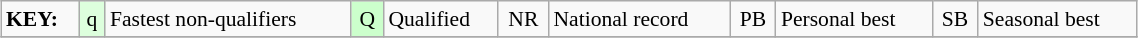<table class="wikitable" style="margin:0.5em auto; font-size:90%;position:relative;" width=60%>
<tr>
<td><strong>KEY:</strong></td>
<td bgcolor=ddffdd align=center>q</td>
<td>Fastest non-qualifiers</td>
<td bgcolor=ccffcc align=center>Q</td>
<td>Qualified</td>
<td align=center>NR</td>
<td>National record</td>
<td align=center>PB</td>
<td>Personal best</td>
<td align=center>SB</td>
<td>Seasonal best</td>
</tr>
<tr>
</tr>
</table>
